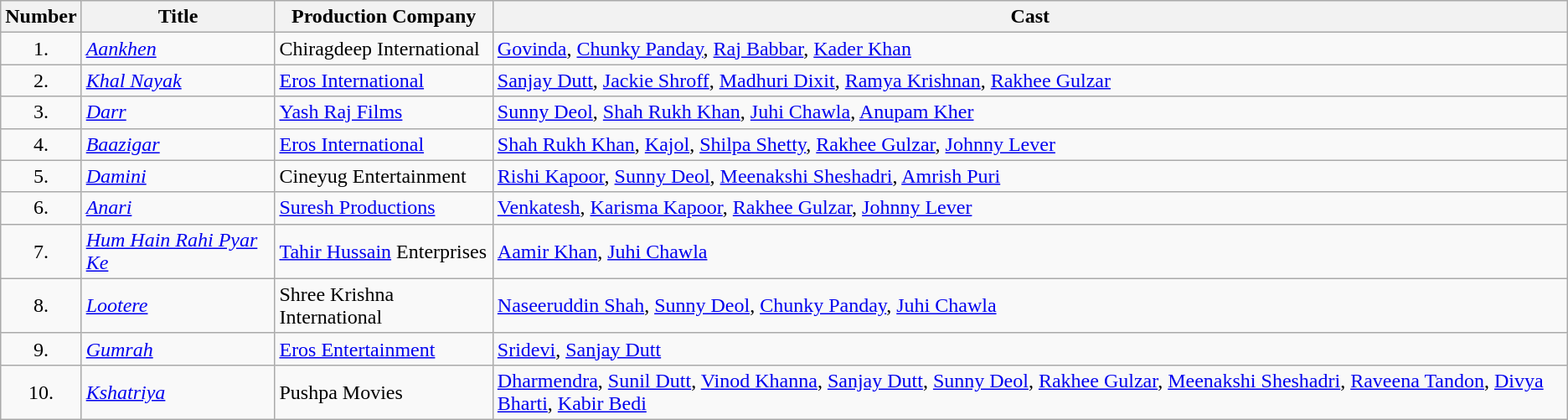<table class="wikitable sortable">
<tr>
<th>Number</th>
<th>Title</th>
<th>Production Company</th>
<th>Cast</th>
</tr>
<tr>
<td align="center">1.</td>
<td><em><a href='#'>Aankhen</a></em></td>
<td>Chiragdeep International</td>
<td><a href='#'>Govinda</a>, <a href='#'>Chunky Panday</a>, <a href='#'>Raj Babbar</a>, <a href='#'>Kader Khan</a></td>
</tr>
<tr>
<td align="center">2.</td>
<td><em><a href='#'>Khal Nayak</a></em></td>
<td><a href='#'>Eros International</a></td>
<td><a href='#'>Sanjay Dutt</a>, <a href='#'>Jackie Shroff</a>, <a href='#'>Madhuri Dixit</a>, <a href='#'>Ramya Krishnan</a>, <a href='#'>Rakhee Gulzar</a></td>
</tr>
<tr>
<td align="center">3.</td>
<td><em><a href='#'>Darr</a></em></td>
<td><a href='#'>Yash Raj Films</a></td>
<td><a href='#'>Sunny Deol</a>, <a href='#'>Shah Rukh Khan</a>, <a href='#'>Juhi Chawla</a>, <a href='#'>Anupam Kher</a></td>
</tr>
<tr>
<td align="center">4.</td>
<td><em><a href='#'>Baazigar</a></em></td>
<td><a href='#'>Eros International</a></td>
<td><a href='#'>Shah Rukh Khan</a>, <a href='#'>Kajol</a>, <a href='#'>Shilpa Shetty</a>, <a href='#'>Rakhee Gulzar</a>, <a href='#'>Johnny Lever</a></td>
</tr>
<tr>
<td align="center">5.</td>
<td><em><a href='#'>Damini</a></em></td>
<td>Cineyug Entertainment</td>
<td><a href='#'>Rishi Kapoor</a>, <a href='#'>Sunny Deol</a>, <a href='#'>Meenakshi Sheshadri</a>, <a href='#'>Amrish Puri</a></td>
</tr>
<tr>
<td align="center">6.</td>
<td><em><a href='#'>Anari</a></em></td>
<td><a href='#'>Suresh Productions</a></td>
<td><a href='#'>Venkatesh</a>, <a href='#'>Karisma Kapoor</a>, <a href='#'>Rakhee Gulzar</a>, <a href='#'>Johnny Lever</a></td>
</tr>
<tr>
<td align="center">7.</td>
<td><em><a href='#'>Hum Hain Rahi Pyar Ke</a></em></td>
<td><a href='#'>Tahir Hussain</a> Enterprises</td>
<td><a href='#'>Aamir Khan</a>, <a href='#'>Juhi Chawla</a></td>
</tr>
<tr>
<td align="center">8.</td>
<td><em><a href='#'>Lootere</a></em></td>
<td>Shree Krishna International</td>
<td><a href='#'>Naseeruddin Shah</a>, <a href='#'>Sunny Deol</a>, <a href='#'>Chunky Panday</a>, <a href='#'>Juhi Chawla</a></td>
</tr>
<tr>
<td align="center">9.</td>
<td><em><a href='#'>Gumrah</a></em></td>
<td><a href='#'>Eros Entertainment</a></td>
<td><a href='#'>Sridevi</a>, <a href='#'>Sanjay Dutt</a></td>
</tr>
<tr>
<td align="center">10.</td>
<td><em><a href='#'>Kshatriya</a></em></td>
<td>Pushpa Movies</td>
<td><a href='#'>Dharmendra</a>, <a href='#'>Sunil Dutt</a>, <a href='#'>Vinod Khanna</a>, <a href='#'>Sanjay Dutt</a>, <a href='#'>Sunny Deol</a>, <a href='#'>Rakhee Gulzar</a>, <a href='#'>Meenakshi Sheshadri</a>, <a href='#'>Raveena Tandon</a>, <a href='#'>Divya Bharti</a>, <a href='#'>Kabir Bedi</a></td>
</tr>
</table>
